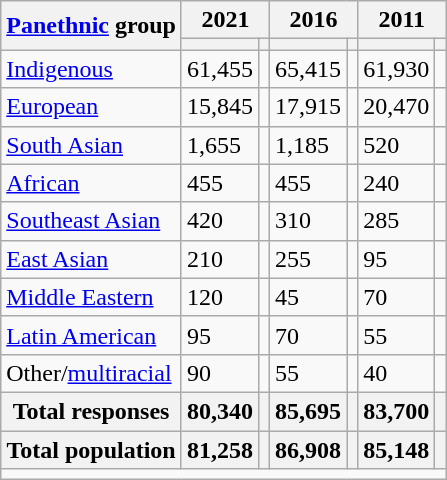<table class="wikitable collapsible sortable">
<tr>
<th rowspan="2"><a href='#'>Panethnic</a> group</th>
<th colspan="2">2021</th>
<th colspan="2">2016</th>
<th colspan="2">2011</th>
</tr>
<tr>
<th><a href='#'></a></th>
<th></th>
<th></th>
<th></th>
<th></th>
<th></th>
</tr>
<tr>
<td><a href='#'>Indigenous</a></td>
<td>61,455</td>
<td></td>
<td>65,415</td>
<td></td>
<td>61,930</td>
<td></td>
</tr>
<tr>
<td><a href='#'>European</a></td>
<td>15,845</td>
<td></td>
<td>17,915</td>
<td></td>
<td>20,470</td>
<td></td>
</tr>
<tr>
<td><a href='#'>South Asian</a></td>
<td>1,655</td>
<td></td>
<td>1,185</td>
<td></td>
<td>520</td>
<td></td>
</tr>
<tr>
<td><a href='#'>African</a></td>
<td>455</td>
<td></td>
<td>455</td>
<td></td>
<td>240</td>
<td></td>
</tr>
<tr>
<td><a href='#'>Southeast Asian</a></td>
<td>420</td>
<td></td>
<td>310</td>
<td></td>
<td>285</td>
<td></td>
</tr>
<tr>
<td><a href='#'>East Asian</a></td>
<td>210</td>
<td></td>
<td>255</td>
<td></td>
<td>95</td>
<td></td>
</tr>
<tr>
<td><a href='#'>Middle Eastern</a></td>
<td>120</td>
<td></td>
<td>45</td>
<td></td>
<td>70</td>
<td></td>
</tr>
<tr>
<td><a href='#'>Latin American</a></td>
<td>95</td>
<td></td>
<td>70</td>
<td></td>
<td>55</td>
<td></td>
</tr>
<tr>
<td>Other/<a href='#'>multiracial</a></td>
<td>90</td>
<td></td>
<td>55</td>
<td></td>
<td>40</td>
<td></td>
</tr>
<tr>
<th>Total responses</th>
<th>80,340</th>
<th></th>
<th>85,695</th>
<th></th>
<th>83,700</th>
<th></th>
</tr>
<tr class="sortbottom">
<th>Total population</th>
<th>81,258</th>
<th></th>
<th>86,908</th>
<th></th>
<th>85,148</th>
<th></th>
</tr>
<tr class="sortbottom">
<td colspan="15"></td>
</tr>
</table>
